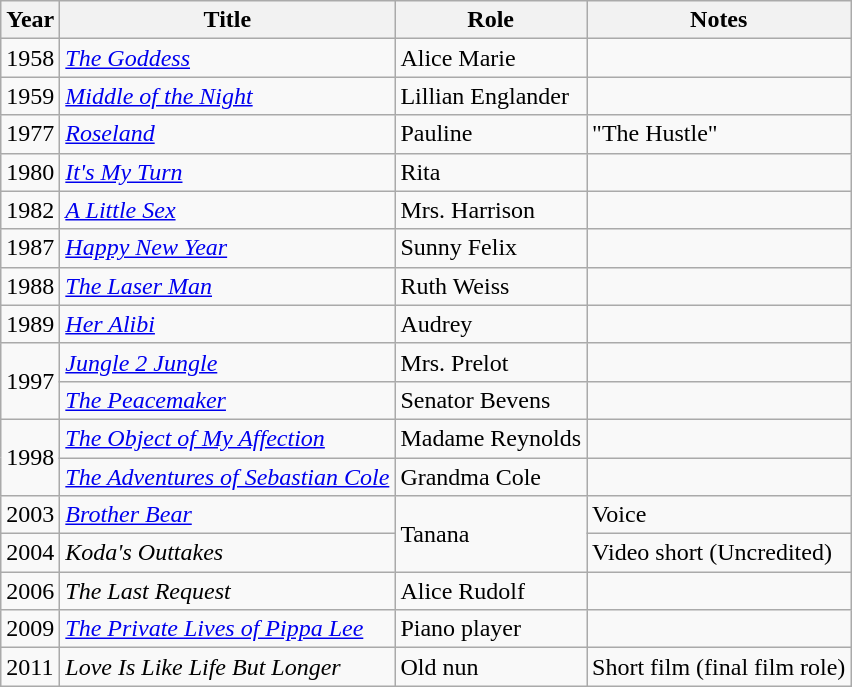<table class="wikitable sortable">
<tr>
<th>Year</th>
<th>Title</th>
<th>Role</th>
<th class="unsortable">Notes</th>
</tr>
<tr>
<td>1958</td>
<td><em><a href='#'>The Goddess</a></em></td>
<td>Alice Marie</td>
<td></td>
</tr>
<tr>
<td>1959</td>
<td><em><a href='#'>Middle of the Night</a></em></td>
<td>Lillian Englander</td>
<td></td>
</tr>
<tr>
<td>1977</td>
<td><em><a href='#'>Roseland</a></em></td>
<td>Pauline</td>
<td>"The Hustle"</td>
</tr>
<tr>
<td>1980</td>
<td><em><a href='#'>It's My Turn</a></em></td>
<td>Rita</td>
<td></td>
</tr>
<tr>
<td>1982</td>
<td><em><a href='#'>A Little Sex</a></em></td>
<td>Mrs. Harrison</td>
<td></td>
</tr>
<tr>
<td>1987</td>
<td><em><a href='#'>Happy New Year</a></em></td>
<td>Sunny Felix</td>
<td></td>
</tr>
<tr>
<td>1988</td>
<td><em><a href='#'>The Laser Man</a></em></td>
<td>Ruth Weiss</td>
<td></td>
</tr>
<tr>
<td>1989</td>
<td><em><a href='#'>Her Alibi</a></em></td>
<td>Audrey</td>
<td></td>
</tr>
<tr>
<td rowspan=2>1997</td>
<td><em><a href='#'>Jungle 2 Jungle</a></em></td>
<td>Mrs. Prelot</td>
<td></td>
</tr>
<tr>
<td><em><a href='#'>The Peacemaker</a></em></td>
<td>Senator Bevens</td>
<td></td>
</tr>
<tr>
<td rowspan=2>1998</td>
<td><em><a href='#'>The Object of My Affection</a></em></td>
<td>Madame Reynolds</td>
<td></td>
</tr>
<tr>
<td><em><a href='#'>The Adventures of Sebastian Cole</a></em></td>
<td>Grandma Cole</td>
<td></td>
</tr>
<tr>
<td>2003</td>
<td><em><a href='#'>Brother Bear</a></em></td>
<td rowspan="2">Tanana</td>
<td>Voice</td>
</tr>
<tr>
<td>2004</td>
<td><em>Koda's Outtakes</em></td>
<td>Video short (Uncredited)</td>
</tr>
<tr>
<td>2006</td>
<td><em>The Last Request</em></td>
<td>Alice Rudolf</td>
<td></td>
</tr>
<tr>
<td>2009</td>
<td><em><a href='#'>The Private Lives of Pippa Lee</a></em></td>
<td>Piano player</td>
<td></td>
</tr>
<tr>
<td>2011</td>
<td><em>Love Is Like Life But Longer</em></td>
<td>Old nun</td>
<td>Short film (final film role)</td>
</tr>
</table>
